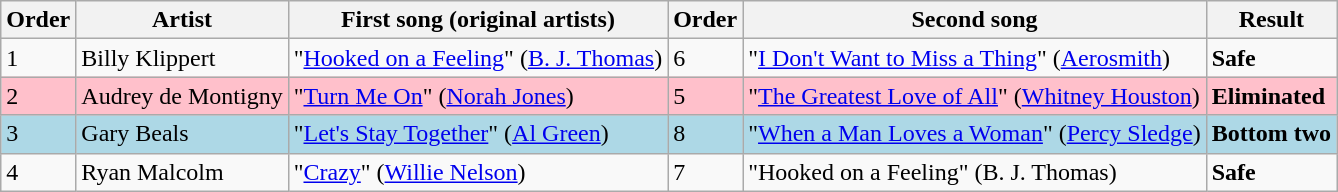<table class=wikitable>
<tr>
<th>Order</th>
<th>Artist</th>
<th>First song (original artists)</th>
<th>Order</th>
<th>Second song</th>
<th>Result</th>
</tr>
<tr>
<td>1</td>
<td>Billy Klippert</td>
<td>"<a href='#'>Hooked on a Feeling</a>" (<a href='#'>B. J. Thomas</a>)</td>
<td>6</td>
<td>"<a href='#'>I Don't Want to Miss a Thing</a>" (<a href='#'>Aerosmith</a>)</td>
<td><strong>Safe</strong></td>
</tr>
<tr style="background:pink;">
<td>2</td>
<td>Audrey de Montigny</td>
<td>"<a href='#'>Turn Me On</a>" (<a href='#'>Norah Jones</a>)</td>
<td>5</td>
<td>"<a href='#'>The Greatest Love of All</a>" (<a href='#'>Whitney Houston</a>)</td>
<td><strong>Eliminated</strong></td>
</tr>
<tr style="background:lightblue;">
<td>3</td>
<td>Gary Beals</td>
<td>"<a href='#'>Let's Stay Together</a>" (<a href='#'>Al Green</a>)</td>
<td>8</td>
<td>"<a href='#'>When a Man Loves a Woman</a>" (<a href='#'>Percy Sledge</a>)</td>
<td><strong>Bottom two</strong></td>
</tr>
<tr>
<td>4</td>
<td>Ryan Malcolm</td>
<td>"<a href='#'>Crazy</a>" (<a href='#'>Willie Nelson</a>)</td>
<td>7</td>
<td>"Hooked on a Feeling" (B. J. Thomas)</td>
<td><strong>Safe</strong></td>
</tr>
</table>
